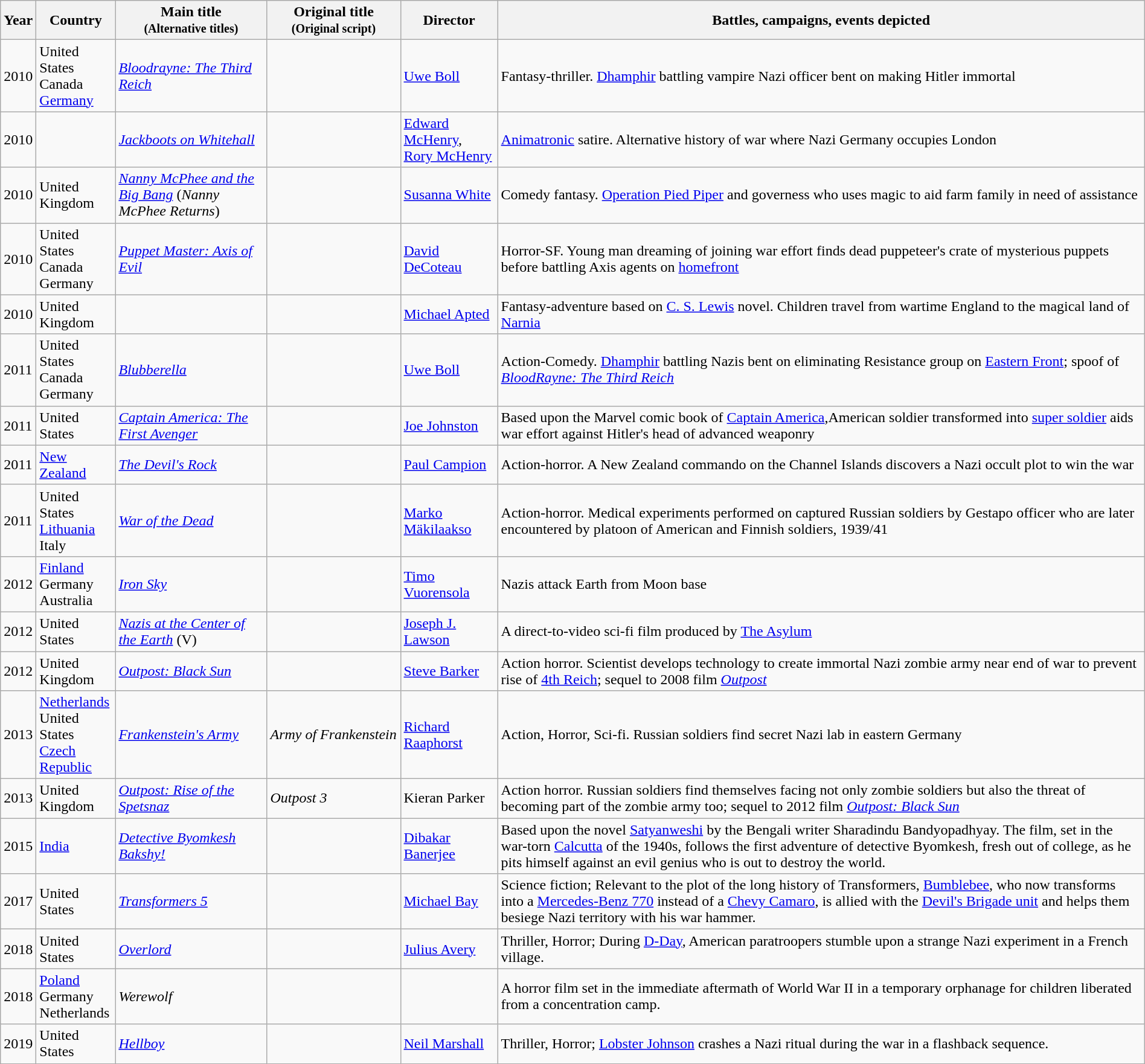<table class="wikitable sortable" style="width:100%;">
<tr>
<th class="unsortable">Year</th>
<th style="width:  80px;">Country</th>
<th style="width: 160px;">Main title<br><small>(Alternative titles)</small></th>
<th style="width: 140px;">Original title<br><small>(Original script)</small></th>
<th style="width: 100px;">Director</th>
<th class="unsortable">Battles, campaigns, events depicted</th>
</tr>
<tr>
<td>2010</td>
<td>United States<br>Canada<br><a href='#'>Germany</a></td>
<td><em><a href='#'>Bloodrayne: The Third Reich</a></em></td>
<td></td>
<td><a href='#'>Uwe Boll</a></td>
<td>Fantasy-thriller. <a href='#'>Dhamphir</a> battling vampire Nazi officer bent on making Hitler immortal</td>
</tr>
<tr>
<td>2010</td>
<td></td>
<td><em><a href='#'>Jackboots on Whitehall</a></em></td>
<td></td>
<td><a href='#'>Edward McHenry</a>, <a href='#'>Rory McHenry</a></td>
<td><a href='#'>Animatronic</a> satire. Alternative history of war where Nazi Germany occupies London</td>
</tr>
<tr>
<td>2010</td>
<td>United Kingdom</td>
<td><em><a href='#'>Nanny McPhee and the Big Bang</a></em> (<em>Nanny McPhee Returns</em>)</td>
<td></td>
<td><a href='#'>Susanna White</a></td>
<td>Comedy fantasy. <a href='#'>Operation Pied Piper</a> and governess who uses magic to aid farm family in need of assistance</td>
</tr>
<tr>
<td>2010</td>
<td>United States<br>Canada<br>Germany</td>
<td><em><a href='#'>Puppet Master: Axis of Evil</a></em></td>
<td></td>
<td><a href='#'>David DeCoteau</a></td>
<td>Horror-SF. Young man dreaming of joining war effort finds dead puppeteer's crate of mysterious puppets before battling Axis agents on <a href='#'>homefront</a></td>
</tr>
<tr>
<td>2010</td>
<td>United Kingdom</td>
<td><em></em></td>
<td></td>
<td><a href='#'>Michael Apted</a></td>
<td>Fantasy-adventure based on <a href='#'>C. S. Lewis</a> novel. Children travel from wartime England to the magical land of <a href='#'>Narnia</a></td>
</tr>
<tr>
<td>2011</td>
<td>United States<br>Canada<br>Germany</td>
<td><em><a href='#'>Blubberella</a></em></td>
<td></td>
<td><a href='#'>Uwe Boll</a></td>
<td>Action-Comedy. <a href='#'>Dhamphir</a> battling Nazis bent on eliminating Resistance group on <a href='#'>Eastern Front</a>; spoof of <em><a href='#'>BloodRayne: The Third Reich</a></em></td>
</tr>
<tr>
<td>2011</td>
<td>United States</td>
<td><em><a href='#'>Captain America: The First Avenger</a></em></td>
<td></td>
<td><a href='#'>Joe Johnston</a></td>
<td>Based upon the Marvel comic book of <a href='#'>Captain America</a>,American soldier transformed into <a href='#'>super soldier</a> aids war effort against Hitler's head of advanced weaponry</td>
</tr>
<tr>
<td>2011</td>
<td><a href='#'>New Zealand</a></td>
<td><em><a href='#'>The Devil's Rock</a></em></td>
<td></td>
<td><a href='#'>Paul Campion</a></td>
<td>Action-horror. A New Zealand commando on the Channel Islands discovers a Nazi occult plot to win the war</td>
</tr>
<tr>
<td>2011</td>
<td>United States<br><a href='#'>Lithuania</a><br>Italy</td>
<td><em><a href='#'>War of the Dead</a></em></td>
<td></td>
<td><a href='#'>Marko Mäkilaakso</a></td>
<td>Action-horror. Medical experiments performed on captured Russian soldiers by Gestapo officer who are later encountered by platoon of American and Finnish soldiers, 1939/41</td>
</tr>
<tr>
<td>2012</td>
<td><a href='#'>Finland</a><br>Germany<br>Australia</td>
<td><em><a href='#'>Iron Sky</a></em></td>
<td></td>
<td><a href='#'>Timo Vuorensola</a></td>
<td>Nazis attack Earth from Moon base</td>
</tr>
<tr>
<td>2012</td>
<td>United States</td>
<td><em><a href='#'>Nazis at the Center of the Earth</a></em> (V)</td>
<td></td>
<td><a href='#'>Joseph J. Lawson</a></td>
<td>A direct-to-video sci-fi film produced by <a href='#'>The Asylum</a></td>
</tr>
<tr>
<td>2012</td>
<td>United Kingdom</td>
<td><em><a href='#'>Outpost: Black Sun</a></em></td>
<td></td>
<td><a href='#'>Steve Barker</a></td>
<td>Action horror. Scientist develops technology to create immortal Nazi zombie army near end of war to prevent rise of <a href='#'>4th Reich</a>; sequel to 2008 film <em><a href='#'>Outpost</a></em></td>
</tr>
<tr>
<td>2013</td>
<td><a href='#'>Netherlands</a><br>United States<br><a href='#'>Czech Republic</a></td>
<td><em><a href='#'>Frankenstein's Army</a></em></td>
<td><em>Army of Frankenstein</em></td>
<td><a href='#'>Richard Raaphorst</a></td>
<td>Action, Horror, Sci-fi. Russian soldiers find secret Nazi lab in eastern Germany</td>
</tr>
<tr>
<td>2013</td>
<td>United Kingdom</td>
<td><em><a href='#'>Outpost: Rise of the Spetsnaz</a></em></td>
<td><em>Outpost 3</em></td>
<td>Kieran Parker</td>
<td>Action horror. Russian soldiers find themselves facing not only zombie soldiers but also the threat of becoming part of the zombie army too; sequel to 2012 film <em><a href='#'>Outpost: Black Sun</a></em></td>
</tr>
<tr>
<td>2015</td>
<td><a href='#'>India</a></td>
<td><em><a href='#'>Detective Byomkesh Bakshy!</a></em></td>
<td></td>
<td><a href='#'>Dibakar Banerjee</a></td>
<td>Based upon the novel <a href='#'>Satyanweshi</a> by the Bengali writer Sharadindu Bandyopadhyay. The film, set in the war-torn <a href='#'>Calcutta</a> of the 1940s, follows the first adventure of detective Byomkesh, fresh out of college, as he pits himself against an evil genius who is out to destroy the world.</td>
</tr>
<tr>
<td>2017</td>
<td>United States</td>
<td><em><a href='#'> Transformers 5</a></em></td>
<td></td>
<td><a href='#'>Michael Bay</a></td>
<td>Science fiction; Relevant to the plot of the long history of Transformers, <a href='#'>Bumblebee</a>, who now transforms into a <a href='#'>Mercedes-Benz 770</a> instead of a <a href='#'>Chevy Camaro</a>, is allied with the <a href='#'> Devil's Brigade unit</a> and helps them besiege Nazi territory with his war hammer.</td>
</tr>
<tr>
<td>2018</td>
<td>United States</td>
<td><em><a href='#'>Overlord</a></em></td>
<td></td>
<td><a href='#'>Julius Avery</a></td>
<td>Thriller, Horror; During <a href='#'>D-Day</a>, American paratroopers stumble upon a strange Nazi experiment in a French village.</td>
</tr>
<tr>
<td>2018</td>
<td><a href='#'>Poland</a><br>Germany<br>Netherlands</td>
<td><em>Werewolf</em></td>
<td></td>
<td></td>
<td>A horror film set in the immediate aftermath of World War II in a temporary orphanage for children liberated from a concentration camp.</td>
</tr>
<tr>
<td>2019</td>
<td>United States</td>
<td><em><a href='#'>Hellboy</a></em></td>
<td></td>
<td><a href='#'>Neil Marshall</a></td>
<td>Thriller, Horror; <a href='#'>Lobster Johnson</a> crashes a Nazi ritual during the war in a flashback sequence.</td>
</tr>
</table>
